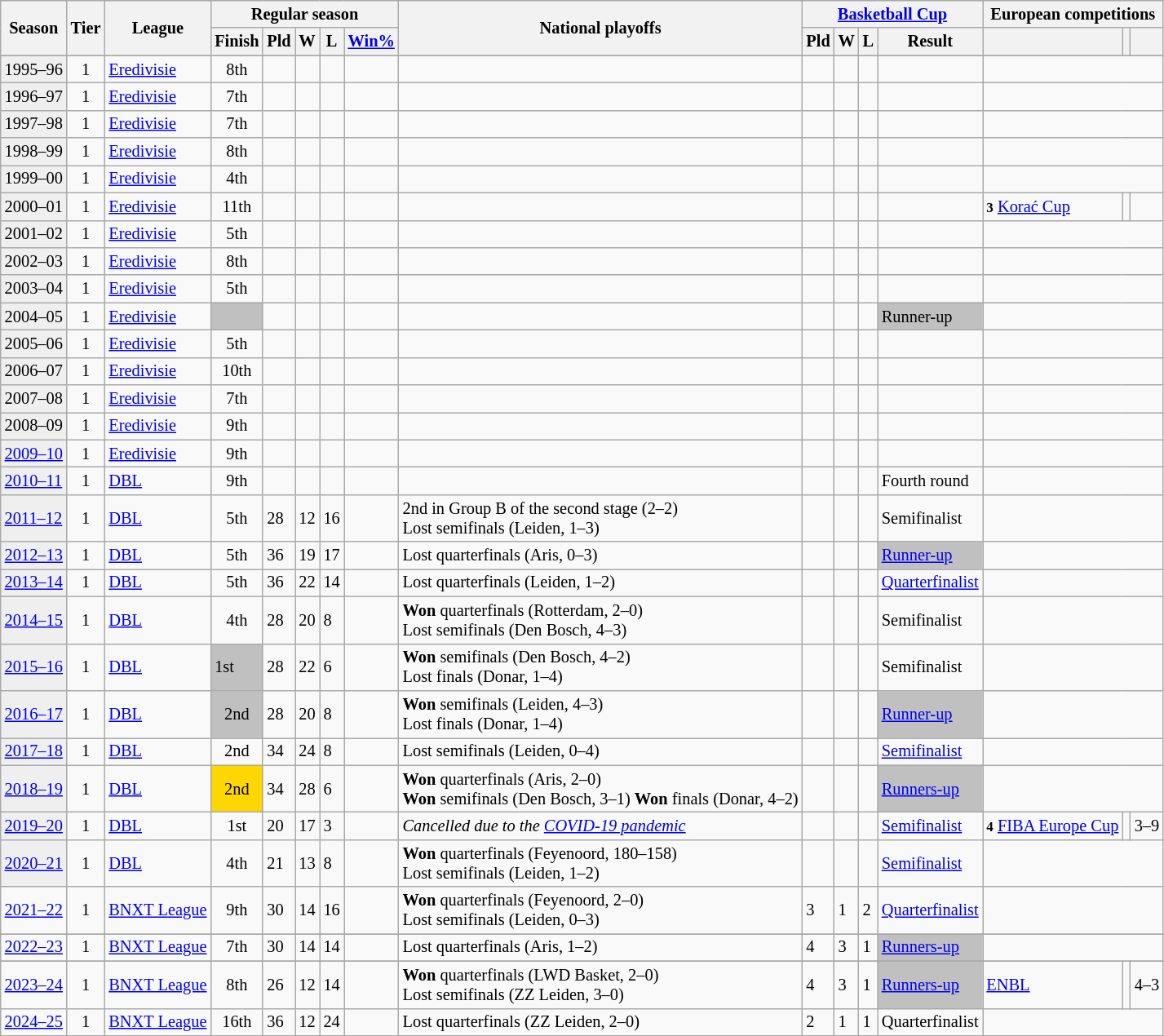<table class="wikitable" style="font-size:85%">
<tr bgcolor=>
<th rowspan="2">Season</th>
<th rowspan="2">Tier</th>
<th rowspan="2">League</th>
<th colspan="5">Regular season</th>
<th rowspan="2">National playoffs</th>
<th colspan="4"><a href='#'>Basketball Cup</a></th>
<th colspan=3>European competitions</th>
</tr>
<tr>
<th>Finish</th>
<th>Pld</th>
<th>W</th>
<th>L</th>
<th><a href='#'>Win%</a></th>
<th>Pld</th>
<th>W</th>
<th>L</th>
<th>Result</th>
<th></th>
<th></th>
<th></th>
</tr>
<tr>
</tr>
<tr>
<td style="background:#efefef;">1995–96</td>
<td align="center">1</td>
<td><a href='#'>Eredivisie</a></td>
<td align="center">8th</td>
<td></td>
<td></td>
<td></td>
<td></td>
<td></td>
<td></td>
<td></td>
<td></td>
<td></td>
<td colspan=3></td>
</tr>
<tr>
<td style="background:#efefef;">1996–97</td>
<td align="center">1</td>
<td><a href='#'>Eredivisie</a></td>
<td align="center">7th</td>
<td></td>
<td></td>
<td></td>
<td></td>
<td></td>
<td></td>
<td></td>
<td></td>
<td></td>
<td colspan=3></td>
</tr>
<tr>
<td style="background:#efefef;">1997–98</td>
<td align="center">1</td>
<td><a href='#'>Eredivisie</a></td>
<td align="center">7th</td>
<td></td>
<td></td>
<td></td>
<td></td>
<td></td>
<td></td>
<td></td>
<td></td>
<td></td>
<td colspan=3></td>
</tr>
<tr>
<td style="background:#efefef;">1998–99</td>
<td align="center">1</td>
<td><a href='#'>Eredivisie</a></td>
<td align="center">8th</td>
<td></td>
<td></td>
<td></td>
<td></td>
<td></td>
<td></td>
<td></td>
<td></td>
<td></td>
<td colspan=3></td>
</tr>
<tr>
<td style="background:#efefef;">1999–00</td>
<td align="center">1</td>
<td><a href='#'>Eredivisie</a></td>
<td align="center">4th</td>
<td></td>
<td></td>
<td></td>
<td></td>
<td></td>
<td></td>
<td></td>
<td></td>
<td></td>
<td colspan=3></td>
</tr>
<tr>
<td style="background:#efefef;">2000–01</td>
<td align="center">1</td>
<td><a href='#'>Eredivisie</a></td>
<td align="center">11th</td>
<td></td>
<td></td>
<td></td>
<td></td>
<td></td>
<td></td>
<td></td>
<td></td>
<td></td>
<td><small><strong>3</strong></small> <a href='#'>Korać Cup</a></td>
<td></td>
<td></td>
</tr>
<tr>
<td style="background:#efefef;">2001–02</td>
<td align="center">1</td>
<td><a href='#'>Eredivisie</a></td>
<td align="center">5th</td>
<td></td>
<td></td>
<td></td>
<td></td>
<td></td>
<td></td>
<td></td>
<td></td>
<td></td>
<td colspan=3></td>
</tr>
<tr>
<td style="background:#efefef;">2002–03</td>
<td align="center">1</td>
<td><a href='#'>Eredivisie</a></td>
<td align="center">8th</td>
<td></td>
<td></td>
<td></td>
<td></td>
<td></td>
<td></td>
<td></td>
<td></td>
<td></td>
<td colspan=3></td>
</tr>
<tr>
<td style="background:#efefef;">2003–04</td>
<td align="center">1</td>
<td><a href='#'>Eredivisie</a></td>
<td align="center">5th</td>
<td></td>
<td></td>
<td></td>
<td></td>
<td></td>
<td></td>
<td></td>
<td></td>
<td></td>
<td colspan=3></td>
</tr>
<tr>
<td style="background:#efefef;">2004–05</td>
<td align="center">1</td>
<td><a href='#'>Eredivisie</a></td>
<td style="background:silver"></td>
<td></td>
<td></td>
<td></td>
<td></td>
<td></td>
<td></td>
<td></td>
<td></td>
<td style="background:silver">Runner-up</td>
<td colspan=3></td>
</tr>
<tr>
<td style="background:#efefef;">2005–06</td>
<td align="center">1</td>
<td><a href='#'>Eredivisie</a></td>
<td align="center">5th</td>
<td></td>
<td></td>
<td></td>
<td></td>
<td></td>
<td></td>
<td></td>
<td></td>
<td></td>
<td colspan=3></td>
</tr>
<tr>
<td style="background:#efefef;">2006–07</td>
<td align="center">1</td>
<td><a href='#'>Eredivisie</a></td>
<td align="center">10th</td>
<td></td>
<td></td>
<td></td>
<td></td>
<td></td>
<td></td>
<td></td>
<td></td>
<td></td>
<td colspan=3></td>
</tr>
<tr>
<td style="background:#efefef;">2007–08</td>
<td align="center">1</td>
<td><a href='#'>Eredivisie</a></td>
<td align="center">7th</td>
<td></td>
<td></td>
<td></td>
<td></td>
<td></td>
<td></td>
<td></td>
<td></td>
<td></td>
<td colspan=3></td>
</tr>
<tr>
<td style="background:#efefef;">2008–09</td>
<td align="center">1</td>
<td><a href='#'>Eredivisie</a></td>
<td align="center">9th</td>
<td></td>
<td></td>
<td></td>
<td></td>
<td></td>
<td></td>
<td></td>
<td></td>
<td></td>
<td colspan=3></td>
</tr>
<tr>
<td style="background:#efefef;"><a href='#'>2009–10</a></td>
<td align="center">1</td>
<td><a href='#'>Eredivisie</a></td>
<td align="center">9th</td>
<td></td>
<td></td>
<td></td>
<td></td>
<td></td>
<td></td>
<td></td>
<td></td>
<td></td>
<td colspan=3></td>
</tr>
<tr>
<td style="background:#efefef;"><a href='#'>2010–11</a></td>
<td align="center">1</td>
<td><a href='#'>DBL</a></td>
<td align="center">9th</td>
<td></td>
<td></td>
<td></td>
<td></td>
<td></td>
<td></td>
<td></td>
<td></td>
<td>Fourth round</td>
<td colspan=3></td>
</tr>
<tr>
<td style="background:#efefef;"><a href='#'>2011–12</a></td>
<td align="center">1</td>
<td><a href='#'>DBL</a></td>
<td align="center">5th</td>
<td>28</td>
<td>12</td>
<td>16</td>
<td></td>
<td>2nd in Group B of the second stage (2–2)<br>Lost semifinals (Leiden, 1–3)</td>
<td></td>
<td></td>
<td></td>
<td>Semifinalist</td>
<td colspan=3></td>
</tr>
<tr>
<td style="background:#efefef;"><a href='#'>2012–13</a></td>
<td align="center">1</td>
<td><a href='#'>DBL</a></td>
<td align="center">5th</td>
<td>36</td>
<td>19</td>
<td>17</td>
<td></td>
<td>Lost quarterfinals (Aris, 0–3)</td>
<td></td>
<td></td>
<td></td>
<td style="background:silver"><a href='#'>Runner-up</a></td>
<td colspan=3></td>
</tr>
<tr>
<td style="background:#efefef;"><a href='#'>2013–14</a></td>
<td align="center">1</td>
<td><a href='#'>DBL</a></td>
<td align="center">5th</td>
<td>36</td>
<td>22</td>
<td>14</td>
<td></td>
<td>Lost quarterfinals (Leiden, 1–2)</td>
<td></td>
<td></td>
<td></td>
<td><a href='#'>Quarterfinalist</a></td>
<td colspan=3></td>
</tr>
<tr>
<td style="background:#efefef;"><a href='#'>2014–15</a></td>
<td align="center">1</td>
<td><a href='#'>DBL</a></td>
<td align="center">4th</td>
<td>28</td>
<td>20</td>
<td>8</td>
<td></td>
<td><strong>Won</strong> quarterfinals (Rotterdam, 2–0)<br>Lost semifinals (Den Bosch, 4–3)</td>
<td></td>
<td></td>
<td></td>
<td>Semifinalist</td>
<td colspan=3></td>
</tr>
<tr>
<td style="background:#efefef;"><a href='#'>2015–16</a></td>
<td align="center">1</td>
<td><a href='#'>DBL</a></td>
<td style="background:silver">1st</td>
<td>28</td>
<td>22</td>
<td>6</td>
<td></td>
<td><strong>Won</strong> semifinals (Den Bosch, 4–2)<br>Lost finals (Donar, 1–4)</td>
<td></td>
<td></td>
<td></td>
<td>Semifinalist</td>
<td colspan=3></td>
</tr>
<tr>
<td style="background:#efefef;"><a href='#'>2016–17</a></td>
<td align="center">1</td>
<td><a href='#'>DBL</a></td>
<td align="center" bgcolor=silver>2nd</td>
<td>28</td>
<td>20</td>
<td>8</td>
<td></td>
<td><strong>Won</strong> semifinals (Leiden, 4–3)<br>Lost finals (Donar, 1–4)</td>
<td></td>
<td></td>
<td></td>
<td bgcolor=silver><a href='#'>Runner-up</a></td>
<td colspan=3></td>
</tr>
<tr>
<td style="background:#efefef;"><a href='#'>2017–18</a></td>
<td align="center">1</td>
<td><a href='#'>DBL</a></td>
<td align="center">2nd</td>
<td>34</td>
<td>24</td>
<td>8</td>
<td></td>
<td>Lost semifinals (Leiden, 0–4)</td>
<td></td>
<td></td>
<td></td>
<td><a href='#'>Semifinalist</a></td>
<td colspan=3></td>
</tr>
<tr>
<td style="background:#efefef;"><a href='#'>2018–19</a></td>
<td align="center">1</td>
<td><a href='#'>DBL</a></td>
<td align="center" bgcolor=gold>2nd</td>
<td>34</td>
<td>28</td>
<td>6</td>
<td></td>
<td><strong>Won</strong> quarterfinals (Aris, 2–0)<br><strong>Won</strong> semifinals (Den Bosch, 3–1)
<strong>Won</strong> finals (Donar, 4–2)</td>
<td></td>
<td></td>
<td></td>
<td bgcolor=silver><a href='#'>Runners-up</a></td>
<td colspan=3></td>
</tr>
<tr>
<td style="background:#efefef;"><a href='#'>2019–20</a></td>
<td align="center">1</td>
<td><a href='#'>DBL</a></td>
<td align="center">1st</td>
<td>20</td>
<td>17</td>
<td>3</td>
<td></td>
<td><em>Cancelled due to the <a href='#'>COVID-19 pandemic</a></em></td>
<td></td>
<td></td>
<td></td>
<td><a href='#'>Semifinalist</a></td>
<td><small><strong>4</strong></small> <a href='#'>FIBA Europe Cup</a></td>
<td></td>
<td>3–9</td>
</tr>
<tr>
<td style="background:#efefef;"><a href='#'>2020–21</a></td>
<td align="center">1</td>
<td><a href='#'>DBL</a></td>
<td align="center">4th</td>
<td>21</td>
<td>13</td>
<td>8</td>
<td></td>
<td><strong>Won</strong> quarterfinals (Feyenoord, 180–158)<br>Lost semifinals (Leiden, 1–2)</td>
<td></td>
<td></td>
<td></td>
<td><a href='#'>Semifinalist</a></td>
<td colspan=3></td>
</tr>
<tr>
<td><a href='#'>2021–22</a></td>
<td align="center">1</td>
<td><a href='#'>BNXT League</a></td>
<td align="center">9th</td>
<td>30</td>
<td>14</td>
<td>16</td>
<td></td>
<td><strong>Won</strong> quarterfinals (Feyenoord, 2–0)<br>Lost semifinals (Leiden, 0–3)</td>
<td>3</td>
<td>1</td>
<td>2</td>
<td><a href='#'>Quarterfinalist</a></td>
<td colspan="3"></td>
</tr>
<tr>
</tr>
<tr>
<td><a href='#'>2022–23</a></td>
<td align="center">1</td>
<td><a href='#'>BNXT League</a></td>
<td align="center">7th</td>
<td>30</td>
<td>14</td>
<td>14</td>
<td></td>
<td>Lost quarterfinals (Aris, 1–2)</td>
<td>4</td>
<td>3</td>
<td>1</td>
<td bgcolor=silver><a href='#'>Runners-up</a></td>
<td colspan="3"></td>
</tr>
<tr>
</tr>
<tr>
<td><a href='#'>2023–24</a></td>
<td align="center">1</td>
<td><a href='#'>BNXT League</a></td>
<td align="center">8th</td>
<td>26</td>
<td>12</td>
<td>14</td>
<td></td>
<td><strong>Won</strong> quarterfinals (LWD Basket, 2–0)<br>Lost semifinals (ZZ Leiden, 3–0)</td>
<td>4</td>
<td>3</td>
<td>1</td>
<td bgcolor=silver><a href='#'>Runners-up</a></td>
<td><a href='#'>ENBL</a></td>
<td></td>
<td>4–3</td>
</tr>
<tr>
<td><a href='#'>2024–25</a></td>
<td align="center">1</td>
<td><a href='#'>BNXT League</a></td>
<td align="center">16th</td>
<td>36</td>
<td>12</td>
<td>24</td>
<td></td>
<td>Lost quarterfinals (ZZ Leiden, 2–0)</td>
<td>2</td>
<td>1</td>
<td>1</td>
<td>Quarterfinalist</td>
</tr>
<tr>
</tr>
<tr>
</tr>
</table>
